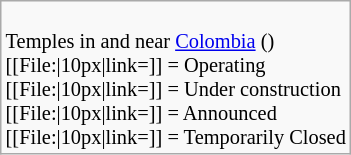<table class="wikitable floatright" style="font-size: 85%;">
<tr>
<td><br>Temples in and near <a href='#'>Colombia</a> ()<br>
[[File:|10px|link=]] = Operating<br>
[[File:|10px|link=]] = Under construction<br>
[[File:|10px|link=]] = Announced<br>
[[File:|10px|link=]] = Temporarily Closed</td>
</tr>
</table>
